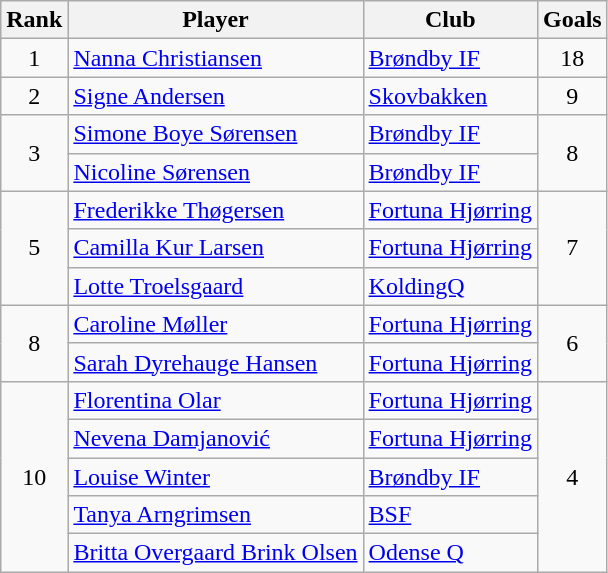<table class="wikitable" style="text-align:center">
<tr>
<th>Rank</th>
<th>Player</th>
<th>Club</th>
<th>Goals</th>
</tr>
<tr>
<td>1</td>
<td align="left"> <a href='#'>Nanna Christiansen</a></td>
<td align="left"><a href='#'>Brøndby IF</a></td>
<td>18</td>
</tr>
<tr>
<td>2</td>
<td align="left"> <a href='#'>Signe Andersen</a></td>
<td align="left"><a href='#'>Skovbakken</a></td>
<td>9</td>
</tr>
<tr>
<td rowspan=2>3</td>
<td align="left"> <a href='#'>Simone Boye Sørensen</a></td>
<td align="left"><a href='#'>Brøndby IF</a></td>
<td rowspan=2>8</td>
</tr>
<tr>
<td align="left"> <a href='#'>Nicoline Sørensen</a></td>
<td align="left"><a href='#'>Brøndby IF</a></td>
</tr>
<tr>
<td rowspan=3>5</td>
<td align="left"> <a href='#'>Frederikke Thøgersen</a></td>
<td align="left"><a href='#'>Fortuna Hjørring</a></td>
<td rowspan=3>7</td>
</tr>
<tr>
<td align="left"> <a href='#'>Camilla Kur Larsen</a></td>
<td align="left"><a href='#'>Fortuna Hjørring</a></td>
</tr>
<tr>
<td align="left"> <a href='#'>Lotte Troelsgaard</a></td>
<td align="left"><a href='#'>KoldingQ</a></td>
</tr>
<tr>
<td rowspan=2>8</td>
<td align="left"> <a href='#'>Caroline Møller</a></td>
<td align="left"><a href='#'>Fortuna Hjørring</a></td>
<td rowspan=2>6</td>
</tr>
<tr>
<td align="left"> <a href='#'>Sarah Dyrehauge Hansen</a></td>
<td align="left"><a href='#'>Fortuna Hjørring</a></td>
</tr>
<tr>
<td rowspan=5>10</td>
<td align="left"> <a href='#'>Florentina Olar</a></td>
<td align="left"><a href='#'>Fortuna Hjørring</a></td>
<td rowspan=5>4</td>
</tr>
<tr>
<td align="left"> <a href='#'>Nevena Damjanović</a></td>
<td align="left"><a href='#'>Fortuna Hjørring</a></td>
</tr>
<tr>
<td align="left"> <a href='#'>Louise Winter</a></td>
<td align="left"><a href='#'>Brøndby IF</a></td>
</tr>
<tr>
<td align="left"> <a href='#'>Tanya Arngrimsen</a></td>
<td align="left"><a href='#'>BSF</a></td>
</tr>
<tr>
<td align="left"> <a href='#'>Britta Overgaard Brink Olsen</a></td>
<td align="left"><a href='#'>Odense Q</a></td>
</tr>
</table>
